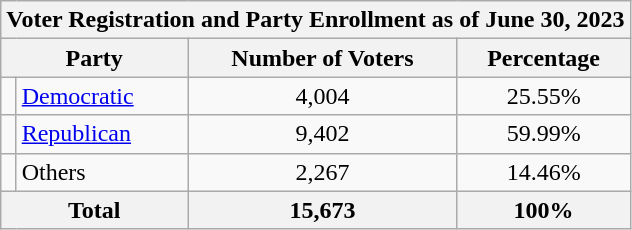<table class=wikitable>
<tr>
<th colspan = 6>Voter Registration and Party Enrollment as of June 30, 2023</th>
</tr>
<tr>
<th colspan = 2>Party</th>
<th>Number of Voters</th>
<th>Percentage</th>
</tr>
<tr>
<td></td>
<td><a href='#'>Democratic</a></td>
<td align = center>4,004</td>
<td align = center>25.55%</td>
</tr>
<tr>
<td></td>
<td><a href='#'>Republican</a></td>
<td align = center>9,402</td>
<td align = center>59.99%</td>
</tr>
<tr>
<td></td>
<td>Others</td>
<td align = center>2,267</td>
<td align = center>14.46%</td>
</tr>
<tr>
<th colspan = 2>Total</th>
<th align = center>15,673</th>
<th align = center>100%</th>
</tr>
</table>
